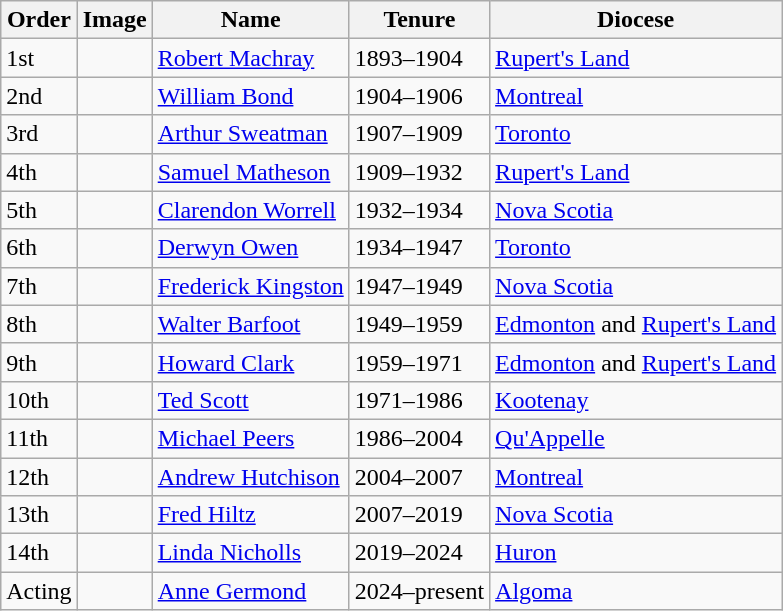<table class="wikitable">
<tr>
<th>Order</th>
<th>Image</th>
<th>Name</th>
<th>Tenure</th>
<th>Diocese</th>
</tr>
<tr>
<td>1st</td>
<td></td>
<td><a href='#'>Robert Machray</a></td>
<td>1893–1904</td>
<td><a href='#'>Rupert's Land</a></td>
</tr>
<tr>
<td>2nd</td>
<td></td>
<td><a href='#'>William Bond</a></td>
<td>1904–1906</td>
<td><a href='#'>Montreal</a></td>
</tr>
<tr>
<td>3rd</td>
<td></td>
<td><a href='#'>Arthur Sweatman</a></td>
<td>1907–1909</td>
<td><a href='#'>Toronto</a></td>
</tr>
<tr>
<td>4th</td>
<td></td>
<td><a href='#'>Samuel Matheson</a></td>
<td>1909–1932</td>
<td><a href='#'>Rupert's Land</a></td>
</tr>
<tr>
<td>5th</td>
<td></td>
<td><a href='#'>Clarendon Worrell</a></td>
<td>1932–1934</td>
<td><a href='#'>Nova Scotia</a></td>
</tr>
<tr>
<td>6th</td>
<td></td>
<td><a href='#'>Derwyn Owen</a></td>
<td>1934–1947</td>
<td><a href='#'>Toronto</a></td>
</tr>
<tr>
<td>7th</td>
<td></td>
<td><a href='#'>Frederick Kingston</a></td>
<td>1947–1949</td>
<td><a href='#'>Nova Scotia</a></td>
</tr>
<tr>
<td>8th</td>
<td></td>
<td><a href='#'>Walter Barfoot</a></td>
<td>1949–1959</td>
<td><a href='#'>Edmonton</a> and <a href='#'>Rupert's Land</a></td>
</tr>
<tr>
<td>9th</td>
<td></td>
<td><a href='#'>Howard Clark</a></td>
<td>1959–1971</td>
<td><a href='#'>Edmonton</a> and <a href='#'>Rupert's Land</a></td>
</tr>
<tr>
<td>10th</td>
<td></td>
<td><a href='#'>Ted Scott</a></td>
<td>1971–1986</td>
<td><a href='#'>Kootenay</a></td>
</tr>
<tr>
<td>11th</td>
<td></td>
<td><a href='#'>Michael Peers</a></td>
<td>1986–2004</td>
<td><a href='#'>Qu'Appelle</a></td>
</tr>
<tr>
<td>12th</td>
<td></td>
<td><a href='#'>Andrew Hutchison</a></td>
<td>2004–2007</td>
<td><a href='#'>Montreal</a></td>
</tr>
<tr>
<td>13th</td>
<td></td>
<td><a href='#'>Fred Hiltz</a></td>
<td>2007–2019</td>
<td><a href='#'>Nova Scotia</a></td>
</tr>
<tr>
<td>14th</td>
<td></td>
<td><a href='#'>Linda Nicholls</a></td>
<td>2019–2024</td>
<td><a href='#'>Huron</a></td>
</tr>
<tr>
<td>Acting</td>
<td></td>
<td><a href='#'>Anne Germond</a></td>
<td>2024–present</td>
<td><a href='#'>Algoma</a></td>
</tr>
</table>
